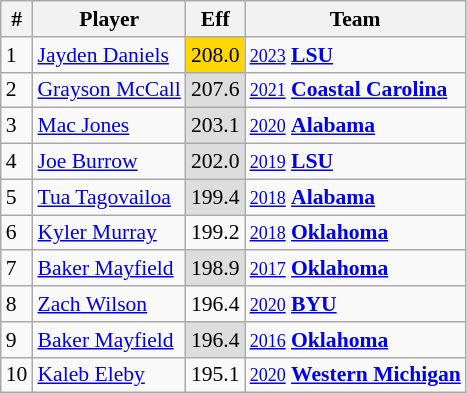<table class="wikitable" style="font-size:90%; white-space: nowrap;">
<tr>
<th>#</th>
<th>Player</th>
<th>Eff</th>
<th>Team</th>
</tr>
<tr>
<td>1</td>
<td><a href='#'>Jayden Daniels</a></td>
<td style="background: #FFD700;">208.0</td>
<td><small><a href='#'>2023</a></small> <strong><a href='#'>LSU</a></strong></td>
</tr>
<tr>
<td>2</td>
<td><a href='#'>Grayson McCall</a></td>
<td style="background: #DDDDDD;">207.6</td>
<td><small><a href='#'>2021</a></small> <strong><a href='#'>Coastal Carolina</a></strong></td>
</tr>
<tr>
<td>3</td>
<td><a href='#'>Mac Jones</a></td>
<td style="background: #DDDDDD;">203.1</td>
<td><small><a href='#'>2020</a></small> <strong><a href='#'>Alabama</a></strong></td>
</tr>
<tr>
<td>4</td>
<td><a href='#'>Joe Burrow</a></td>
<td style="background: #DDDDDD;">202.0</td>
<td><small><a href='#'>2019</a></small> <strong><a href='#'>LSU</a></strong></td>
</tr>
<tr>
<td>5</td>
<td><a href='#'>Tua Tagovailoa</a></td>
<td style="background: #DDDDDD;">199.4</td>
<td><small><a href='#'>2018</a></small> <strong><a href='#'>Alabama</a></strong></td>
</tr>
<tr>
<td>6</td>
<td><a href='#'>Kyler Murray</a></td>
<td>199.2</td>
<td><small><a href='#'>2018</a></small> <strong><a href='#'>Oklahoma</a></strong></td>
</tr>
<tr>
<td>7</td>
<td><a href='#'>Baker Mayfield</a></td>
<td style="background: #DDDDDD;">198.9</td>
<td><small><a href='#'>2017</a></small> <strong><a href='#'>Oklahoma</a></strong></td>
</tr>
<tr>
<td>8</td>
<td><a href='#'>Zach Wilson</a></td>
<td>196.4</td>
<td><small><a href='#'>2020</a></small> <strong><a href='#'>BYU</a></strong></td>
</tr>
<tr>
<td>9</td>
<td><a href='#'>Baker Mayfield</a></td>
<td style="background: #DDDDDD;">196.4</td>
<td><small><a href='#'>2016</a></small> <strong><a href='#'>Oklahoma</a></strong></td>
</tr>
<tr>
<td>10</td>
<td><a href='#'>Kaleb Eleby</a></td>
<td>195.1</td>
<td><small><a href='#'>2020</a></small> <strong><a href='#'>Western Michigan</a></strong></td>
</tr>
</table>
